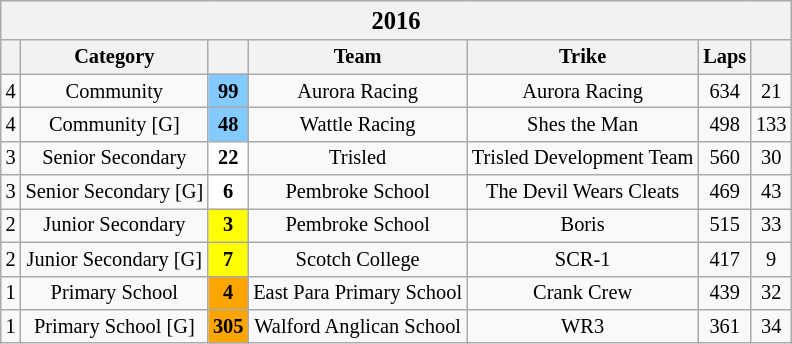<table class="wikitable" style="font-size: 85%; text-align:center">
<tr>
<th colspan="7" width="300"><big>2016</big></th>
</tr>
<tr>
<th style="background:#ccfwidth:2.5%"></th>
<th style="background:#ccfwidth:19%">Category</th>
<th valign="middle" style="background:#ccfwidth:3.5%"></th>
<th style="background:#ccfwidth:32%">Team</th>
<th style="background:#ccfwidth:32%">Trike</th>
<th style="background:#ccfwidth:5%">Laps</th>
<th style="background:#ccfwidth:6%"></th>
</tr>
<tr>
<td>4</td>
<td>Community</td>
<td bgcolor=#82CAFF><strong>99</strong></td>
<td> Aurora Racing</td>
<td>Aurora Racing</td>
<td>634</td>
<td>21</td>
</tr>
<tr>
<td>4</td>
<td>Community [G]</td>
<td bgcolor=#82CAFF><strong>48</strong></td>
<td> Wattle Racing</td>
<td>Shes the Man</td>
<td>498</td>
<td>133</td>
</tr>
<tr>
<td>3</td>
<td>Senior Secondary</td>
<td bgcolor="#FFFFFF"><strong>22</strong></td>
<td> Trisled</td>
<td>Trisled Development Team</td>
<td>560</td>
<td>30</td>
</tr>
<tr>
<td>3</td>
<td>Senior Secondary [G]</td>
<td bgcolor="#FFFFFF"><strong>6</strong></td>
<td> Pembroke School</td>
<td>The Devil Wears Cleats</td>
<td>469</td>
<td>43</td>
</tr>
<tr>
<td>2</td>
<td>Junior Secondary</td>
<td bgcolor="#FFFF00"><strong>3</strong></td>
<td> Pembroke School</td>
<td>Boris</td>
<td>515</td>
<td>33</td>
</tr>
<tr>
<td>2</td>
<td>Junior Secondary [G]</td>
<td bgcolor="#FFFF00"><strong>7</strong></td>
<td> Scotch College</td>
<td>SCR-1</td>
<td>417</td>
<td>9</td>
</tr>
<tr>
<td>1</td>
<td>Primary School</td>
<td bgcolor="#FFA500"><strong>4</strong></td>
<td> East Para Primary School</td>
<td>Crank Crew</td>
<td>439</td>
<td>32</td>
</tr>
<tr>
<td>1</td>
<td>Primary School [G]</td>
<td bgcolor="#FFA500"><strong>305</strong></td>
<td> Walford Anglican School</td>
<td>WR3</td>
<td>361</td>
<td>34</td>
</tr>
</table>
